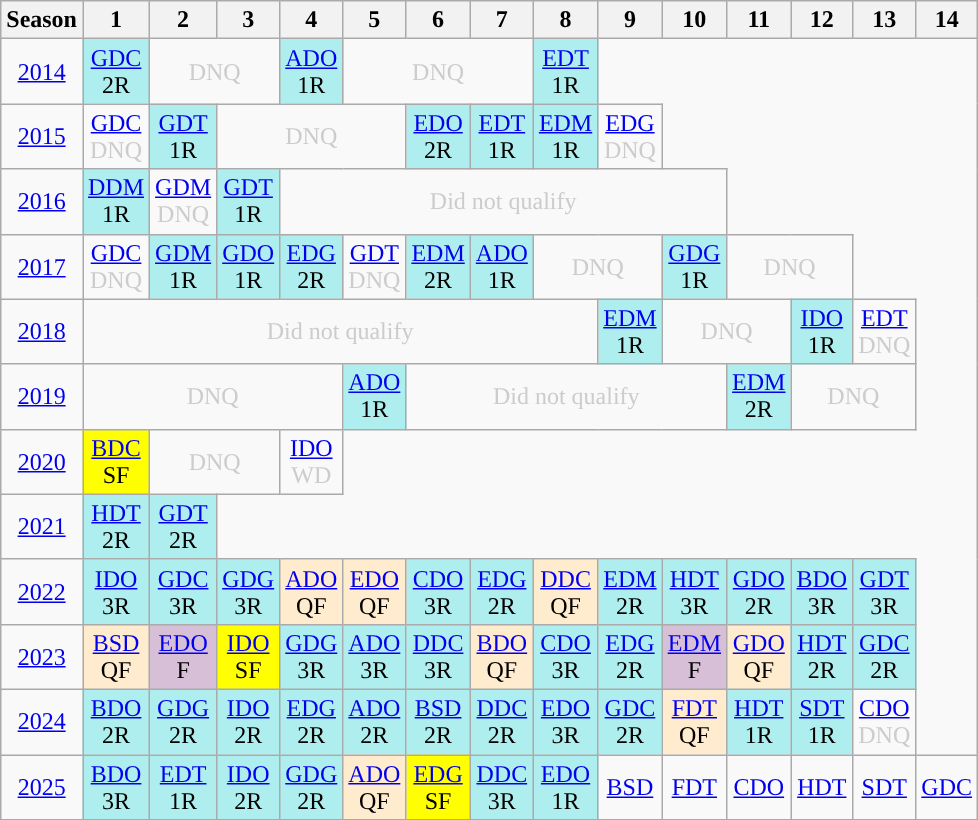<table class="wikitable" style="width:50%; margin:0">
<tr>
<th>Season</th>
<th>1</th>
<th>2</th>
<th>3</th>
<th>4</th>
<th>5</th>
<th>6</th>
<th>7</th>
<th>8</th>
<th>9</th>
<th>10</th>
<th>11</th>
<th>12</th>
<th>13</th>
<th>14</th>
</tr>
<tr>
<td style="text-align:center;"background:#efefef;"><a href='#'>2014</a></td>
<td style="text-align:center; background:#afeeee;"><a href='#'>GDC</a><br>2R</td>
<td colspan="2" style="text-align:center; color:#ccc;">DNQ</td>
<td style="text-align:center; background:#afeeee;"><a href='#'>ADO</a><br>1R</td>
<td colspan="3" style="text-align:center; color:#ccc;">DNQ</td>
<td style="text-align:center; background:#afeeee;"><a href='#'>EDT</a><br>1R</td>
</tr>
<tr>
<td style="text-align:center;"background:#efefef;"><a href='#'>2015</a></td>
<td style="text-align:center; color:#ccc;"><a href='#'>GDC</a><br>DNQ</td>
<td style="text-align:center; background:#afeeee;"><a href='#'>GDT</a><br>1R</td>
<td colspan="3" style="text-align:center; color:#ccc;">DNQ</td>
<td style="text-align:center; background:#afeeee;"><a href='#'>EDO</a><br>2R</td>
<td style="text-align:center; background:#afeeee;"><a href='#'>EDT</a><br>1R</td>
<td style="text-align:center; background:#afeeee;"><a href='#'>EDM</a><br>1R</td>
<td style="text-align:center; color:#ccc;"><a href='#'>EDG</a><br>DNQ</td>
</tr>
<tr>
<td style="text-align:center;"background:#efefef;"><a href='#'>2016</a></td>
<td style="text-align:center; background:#afeeee;"><a href='#'>DDM</a><br>1R</td>
<td style="text-align:center; color:#ccc;"><a href='#'>GDM</a><br>DNQ</td>
<td style="text-align:center; background:#afeeee;"><a href='#'>GDT</a><br>1R</td>
<td colspan="7" style="text-align:center; color:#ccc;">Did not qualify</td>
</tr>
<tr>
<td style="text-align:center;"background:#efefef;"><a href='#'>2017</a></td>
<td style="text-align:center; color:#ccc;"><a href='#'>GDC</a><br>DNQ</td>
<td style="text-align:center; background:#afeeee;"><a href='#'>GDM</a><br>1R</td>
<td style="text-align:center; background:#afeeee;"><a href='#'>GDO</a><br>1R</td>
<td style="text-align:center; background:#afeeee;"><a href='#'>EDG</a><br>2R</td>
<td style="text-align:center; color:#ccc;"><a href='#'>GDT</a><br>DNQ</td>
<td style="text-align:center; background:#afeeee;"><a href='#'>EDM</a><br>2R</td>
<td style="text-align:center; background:#afeeee;"><a href='#'>ADO</a><br>1R</td>
<td colspan="2" style="text-align:center; color:#ccc;">DNQ</td>
<td style="text-align:center; background:#afeeee;"><a href='#'>GDG</a><br>1R</td>
<td colspan="2" style="text-align:center; color:#ccc;">DNQ</td>
</tr>
<tr>
<td style="text-align:center;"background:#efefef;"><a href='#'>2018</a></td>
<td colspan="8" style="text-align:center; color:#ccc;">Did not qualify</td>
<td style="text-align:center; background:#afeeee;"><a href='#'>EDM</a><br>1R</td>
<td colspan="2" style="text-align:center; color:#ccc;">DNQ</td>
<td style="text-align:center; background:#afeeee;"><a href='#'>IDO</a><br>1R</td>
<td style="text-align:center; color:#ccc;"><a href='#'>EDT</a><br>DNQ</td>
</tr>
<tr>
<td style="text-align:center;"background:#efefef;"><a href='#'>2019</a></td>
<td colspan="4" style="text-align:center; color:#ccc;">DNQ</td>
<td style="text-align:center; background:#afeeee;"><a href='#'>ADO</a><br>1R</td>
<td colspan="5" style="text-align:center; color:#ccc;">Did not qualify</td>
<td style="text-align:center; background:#afeeee;"><a href='#'>EDM</a><br>2R</td>
<td colspan="2" style="text-align:center; color:#ccc;">DNQ</td>
</tr>
<tr>
<td style="text-align:center;"background:#efefef;"><a href='#'>2020</a></td>
<td style="text-align:center; background:yellow;"><a href='#'>BDC</a><br>SF</td>
<td colspan="2" style="text-align:center; color:#ccc;">DNQ</td>
<td style="text-align:center; color:#ccc;"><a href='#'>IDO</a><br>WD</td>
</tr>
<tr>
<td style="text-align:center;"background:#efefef;"><a href='#'>2021</a></td>
<td style="text-align:center; background:#afeeee;"><a href='#'>HDT</a><br>2R</td>
<td style="text-align:center; background:#afeeee;"><a href='#'>GDT</a><br>2R</td>
</tr>
<tr>
<td style="text-align:center;"background:#efefef;"><a href='#'>2022</a></td>
<td style="text-align:center; background:#afeeee;"><a href='#'>IDO</a><br>3R</td>
<td style="text-align:center; background:#afeeee;"><a href='#'>GDC</a><br>3R</td>
<td style="text-align:center; background:#afeeee;"><a href='#'>GDG</a><br>3R</td>
<td style="text-align:center; background:#ffebcd;"><a href='#'>ADO</a><br>QF</td>
<td style="text-align:center; background:#ffebcd;"><a href='#'>EDO</a><br>QF</td>
<td style="text-align:center; background:#afeeee;"><a href='#'>CDO</a><br>3R</td>
<td style="text-align:center; background:#afeeee;"><a href='#'>EDG</a><br>2R</td>
<td style="text-align:center; background:#ffebcd;"><a href='#'>DDC</a><br>QF</td>
<td style="text-align:center; background:#afeeee;"><a href='#'>EDM</a><br>2R</td>
<td style="text-align:center; background:#afeeee;"><a href='#'>HDT</a><br>3R</td>
<td style="text-align:center; background:#afeeee;"><a href='#'>GDO</a><br>2R</td>
<td style="text-align:center; background:#afeeee;"><a href='#'>BDO</a><br>3R</td>
<td style="text-align:center; background:#afeeee;"><a href='#'>GDT</a><br>3R</td>
</tr>
<tr>
<td style="text-align:center;"background:#efefef;"><a href='#'>2023</a></td>
<td style="text-align:center; background:#ffebcd;"><a href='#'>BSD</a><br>QF</td>
<td style="text-align:center; background:thistle;"><a href='#'>EDO</a><br>F</td>
<td style="text-align:center; background:yellow;"><a href='#'>IDO</a><br>SF</td>
<td style="text-align:center; background:#afeeee;"><a href='#'>GDG</a><br>3R</td>
<td style="text-align:center; background:#afeeee;"><a href='#'>ADO</a><br>3R</td>
<td style="text-align:center; background:#afeeee;"><a href='#'>DDC</a><br>3R</td>
<td style="text-align:center; background:#ffebcd;"><a href='#'>BDO</a><br>QF</td>
<td style="text-align:center; background:#afeeee;"><a href='#'>CDO</a><br>3R</td>
<td style="text-align:center; background:#afeeee;"><a href='#'>EDG</a><br>2R</td>
<td style="text-align:center; background:thistle;"><a href='#'>EDM</a><br>F</td>
<td style="text-align:center; background:#ffebcd;"><a href='#'>GDO</a><br>QF</td>
<td style="text-align:center; background:#afeeee;"><a href='#'>HDT</a><br>2R</td>
<td style="text-align:center; background:#afeeee;"><a href='#'>GDC</a><br>2R</td>
</tr>
<tr>
<td style="text-align:center;"background:#efefef;"><a href='#'>2024</a></td>
<td style="text-align:center; background:#afeeee;"><a href='#'>BDO</a><br>2R</td>
<td style="text-align:center; background:#afeeee;"><a href='#'>GDG</a><br>2R</td>
<td style="text-align:center; background:#afeeee;"><a href='#'>IDO</a><br>2R</td>
<td style="text-align:center; background:#afeeee;"><a href='#'>EDG</a><br>2R</td>
<td style="text-align:center; background:#afeeee;"><a href='#'>ADO</a><br>2R</td>
<td style="text-align:center; background:#afeeee;"><a href='#'>BSD</a><br>2R</td>
<td style="text-align:center; background:#afeeee;"><a href='#'>DDC</a><br>2R</td>
<td style="text-align:center; background:#afeeee;"><a href='#'>EDO</a><br>3R</td>
<td style="text-align:center; background:#afeeee;"><a href='#'>GDC</a><br>2R</td>
<td style="text-align:center; background:#ffebcd;"><a href='#'>FDT</a><br>QF</td>
<td style="text-align:center; background:#afeeee;"><a href='#'>HDT</a><br>1R</td>
<td style="text-align:center; background:#afeeee;"><a href='#'>SDT</a><br>1R</td>
<td style="text-align:center; color:#ccc;"><a href='#'>CDO</a><br>DNQ</td>
</tr>
<tr>
<td style="text-align:center;"background:#efefef;"><a href='#'>2025</a></td>
<td style="text-align:center; background:#afeeee;"><a href='#'>BDO</a><br>3R</td>
<td style="text-align:center; background:#afeeee;"><a href='#'>EDT</a><br>1R</td>
<td style="text-align:center; background:#afeeee;"><a href='#'>IDO</a><br>2R</td>
<td style="text-align:center; background:#afeeee;"><a href='#'>GDG</a><br>2R</td>
<td style="text-align:center; background:#ffebcd;"><a href='#'>ADO</a><br>QF</td>
<td style="text-align:center; background:yellow;"><a href='#'>EDG</a><br>SF</td>
<td style="text-align:center; background:#afeeee;"><a href='#'>DDC</a><br>3R</td>
<td style="text-align:center; background:#afeeee;"><a href='#'>EDO</a><br>1R</td>
<td style="text-align:center; color:#ccc;"><a href='#'>BSD</a><br></td>
<td style="text-align:center; color:#ccc;"><a href='#'>FDT</a><br></td>
<td style="text-align:center; color:#ccc;"><a href='#'>CDO</a><br></td>
<td style="text-align:center; color:#ccc;"><a href='#'>HDT</a><br></td>
<td style="text-align:center; color:#ccc;"><a href='#'>SDT</a><br></td>
<td style="text-align:center; color:#ccc;"><a href='#'>GDC</a><br></td>
</tr>
<tr>
</tr>
</table>
